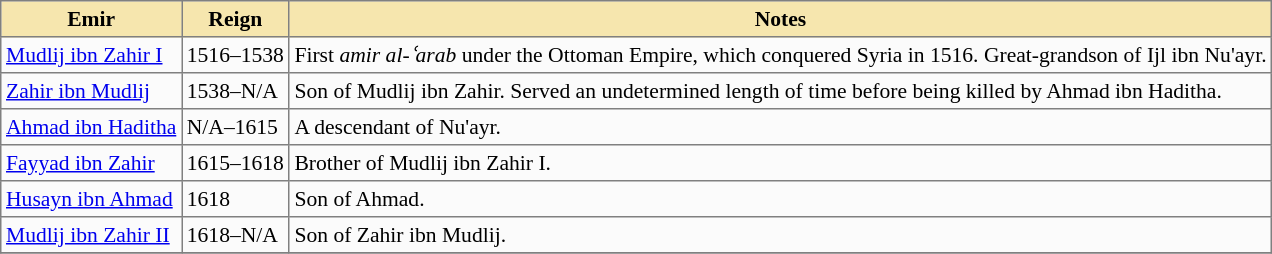<table class="nowraplinks" cellspacing="0" cellpadding="3" rules="all" style="background:#fbfbfb; border-style: solid; border-width: 1px; font-size:90%; empty-cells:show; border-collapse:collapse">
<tr style="background:#f6e6ae;">
<th>Emir</th>
<th>Reign</th>
<th>Notes</th>
</tr>
<tr>
<td><a href='#'>Mudlij ibn Zahir I</a></td>
<td>1516–1538</td>
<td>First <em>amir al-ʿarab</em> under the Ottoman Empire, which conquered Syria in 1516. Great-grandson of Ijl ibn Nu'ayr.</td>
</tr>
<tr>
<td><a href='#'>Zahir ibn Mudlij</a></td>
<td>1538–N/A</td>
<td>Son of Mudlij ibn Zahir. Served an undetermined length of time before being killed by Ahmad ibn Haditha.</td>
</tr>
<tr>
<td><a href='#'>Ahmad ibn Haditha</a></td>
<td>N/A–1615</td>
<td>A descendant of Nu'ayr.</td>
</tr>
<tr>
<td><a href='#'>Fayyad ibn Zahir</a></td>
<td>1615–1618</td>
<td>Brother of Mudlij ibn Zahir I.</td>
</tr>
<tr>
<td><a href='#'>Husayn ibn Ahmad</a></td>
<td>1618</td>
<td>Son of Ahmad.</td>
</tr>
<tr>
<td><a href='#'>Mudlij ibn Zahir II</a></td>
<td>1618–N/A</td>
<td>Son of Zahir ibn Mudlij.</td>
</tr>
<tr>
</tr>
</table>
